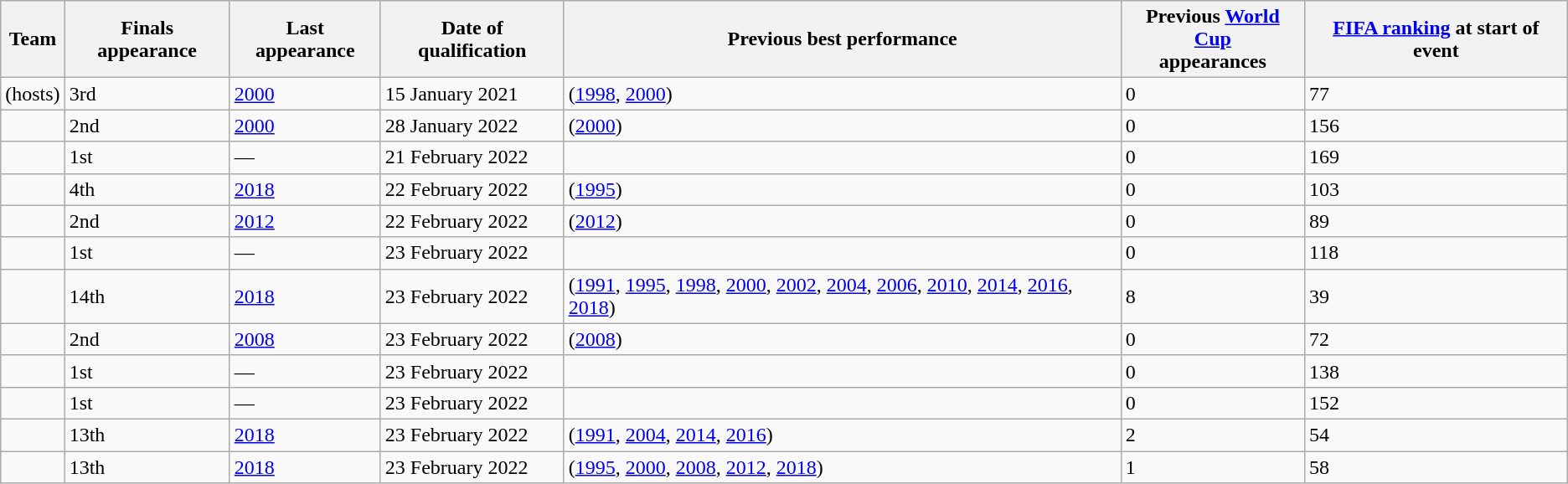<table class="wikitable sortable" style="text-align: left;">
<tr>
<th>Team</th>
<th>Finals appearance</th>
<th>Last appearance</th>
<th>Date of qualification</th>
<th>Previous best performance</th>
<th>Previous <a href='#'>World Cup</a><br>appearances</th>
<th><a href='#'>FIFA ranking</a> at start of event</th>
</tr>
<tr>
<td> (hosts)</td>
<td>3rd</td>
<td><a href='#'>2000</a></td>
<td>15 January 2021</td>
<td> (<a href='#'>1998</a>, <a href='#'>2000</a>)</td>
<td>0</td>
<td>77</td>
</tr>
<tr>
<td></td>
<td>2nd</td>
<td><a href='#'>2000</a></td>
<td>28 January 2022</td>
<td> (<a href='#'>2000</a>)</td>
<td>0</td>
<td>156</td>
</tr>
<tr>
<td></td>
<td>1st</td>
<td>—</td>
<td>21 February 2022</td>
<td></td>
<td>0</td>
<td>169</td>
</tr>
<tr>
<td></td>
<td>4th</td>
<td><a href='#'>2018</a></td>
<td>22 February 2022</td>
<td> (<a href='#'>1995</a>)</td>
<td>0</td>
<td>103</td>
</tr>
<tr>
<td></td>
<td>2nd</td>
<td><a href='#'>2012</a></td>
<td>22 February 2022</td>
<td> (<a href='#'>2012</a>)</td>
<td>0</td>
<td>89</td>
</tr>
<tr>
<td></td>
<td>1st</td>
<td>—</td>
<td>23 February 2022</td>
<td></td>
<td>0</td>
<td>118</td>
</tr>
<tr>
<td></td>
<td>14th</td>
<td><a href='#'>2018</a></td>
<td>23 February 2022</td>
<td><strong></strong> (<a href='#'>1991</a>, <a href='#'>1995</a>, <a href='#'>1998</a>, <a href='#'>2000</a>, <a href='#'>2002</a>, <a href='#'>2004</a>, <a href='#'>2006</a>, <a href='#'>2010</a>, <a href='#'>2014</a>, <a href='#'>2016</a>, <a href='#'>2018</a>)</td>
<td>8</td>
<td>39</td>
</tr>
<tr>
<td></td>
<td>2nd</td>
<td><a href='#'>2008</a></td>
<td>23 February 2022</td>
<td> (<a href='#'>2008</a>)</td>
<td>0</td>
<td>72</td>
</tr>
<tr>
<td></td>
<td>1st</td>
<td>—</td>
<td>23 February 2022</td>
<td></td>
<td>0</td>
<td>138</td>
</tr>
<tr>
<td></td>
<td>1st</td>
<td>—</td>
<td>23 February 2022</td>
<td></td>
<td>0</td>
<td>152</td>
</tr>
<tr>
<td></td>
<td>13th</td>
<td><a href='#'>2018</a></td>
<td>23 February 2022</td>
<td> (<a href='#'>1991</a>, <a href='#'>2004</a>, <a href='#'>2014</a>, <a href='#'>2016</a>)</td>
<td>2</td>
<td>54</td>
</tr>
<tr>
<td></td>
<td>13th</td>
<td><a href='#'>2018</a></td>
<td>23 February 2022</td>
<td> (<a href='#'>1995</a>, <a href='#'>2000</a>, <a href='#'>2008</a>, <a href='#'>2012</a>, <a href='#'>2018</a>)</td>
<td>1</td>
<td>58</td>
</tr>
</table>
